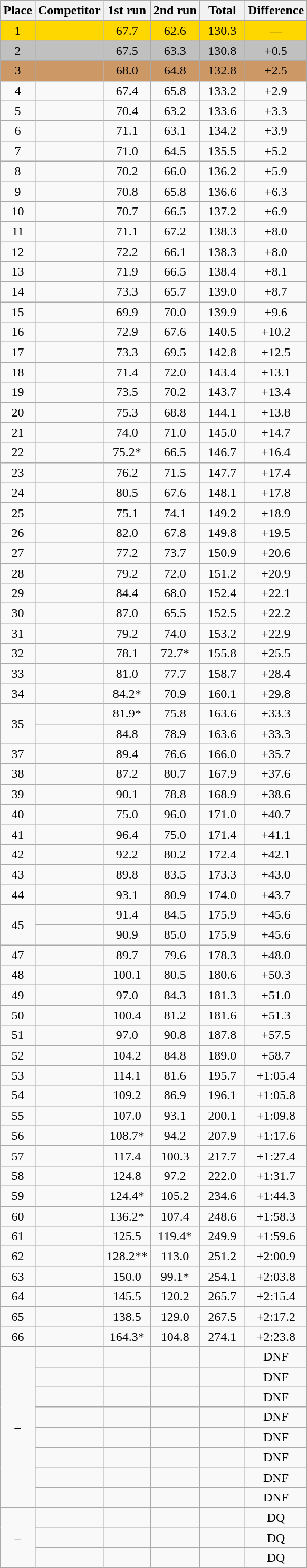<table class=wikitable style="text-align:center">
<tr>
<th>Place</th>
<th>Competitor</th>
<th>1st run</th>
<th>2nd run</th>
<th width=50>Total</th>
<th>Difference</th>
</tr>
<tr bgcolor=gold>
<td>1</td>
<td align=left></td>
<td>67.7</td>
<td>62.6</td>
<td>130.3</td>
<td>—</td>
</tr>
<tr bgcolor=silver>
<td>2</td>
<td align=left></td>
<td>67.5</td>
<td>63.3</td>
<td>130.8</td>
<td>+0.5</td>
</tr>
<tr bgcolor=cc9966>
<td>3</td>
<td align=left></td>
<td>68.0</td>
<td>64.8</td>
<td>132.8</td>
<td>+2.5</td>
</tr>
<tr>
<td>4</td>
<td align=left></td>
<td>67.4</td>
<td>65.8</td>
<td>133.2</td>
<td>+2.9</td>
</tr>
<tr>
<td>5</td>
<td align=left></td>
<td>70.4</td>
<td>63.2</td>
<td>133.6</td>
<td>+3.3</td>
</tr>
<tr>
<td>6</td>
<td align=left></td>
<td>71.1</td>
<td>63.1</td>
<td>134.2</td>
<td>+3.9</td>
</tr>
<tr>
<td>7</td>
<td align=left></td>
<td>71.0</td>
<td>64.5</td>
<td>135.5</td>
<td>+5.2</td>
</tr>
<tr>
<td>8</td>
<td align=left></td>
<td>70.2</td>
<td>66.0</td>
<td>136.2</td>
<td>+5.9</td>
</tr>
<tr>
<td>9</td>
<td align=left></td>
<td>70.8</td>
<td>65.8</td>
<td>136.6</td>
<td>+6.3</td>
</tr>
<tr>
<td>10</td>
<td align=left></td>
<td>70.7</td>
<td>66.5</td>
<td>137.2</td>
<td>+6.9</td>
</tr>
<tr>
<td>11</td>
<td align=left></td>
<td>71.1</td>
<td>67.2</td>
<td>138.3</td>
<td>+8.0</td>
</tr>
<tr>
<td>12</td>
<td align=left></td>
<td>72.2</td>
<td>66.1</td>
<td>138.3</td>
<td>+8.0</td>
</tr>
<tr>
<td>13</td>
<td align=left></td>
<td>71.9</td>
<td>66.5</td>
<td>138.4</td>
<td>+8.1</td>
</tr>
<tr>
<td>14</td>
<td align=left></td>
<td>73.3</td>
<td>65.7</td>
<td>139.0</td>
<td>+8.7</td>
</tr>
<tr>
<td>15</td>
<td align=left></td>
<td>69.9</td>
<td>70.0</td>
<td>139.9</td>
<td>+9.6</td>
</tr>
<tr>
<td>16</td>
<td align=left></td>
<td>72.9</td>
<td>67.6</td>
<td>140.5</td>
<td>+10.2</td>
</tr>
<tr>
<td>17</td>
<td align=left></td>
<td>73.3</td>
<td>69.5</td>
<td>142.8</td>
<td>+12.5</td>
</tr>
<tr>
<td>18</td>
<td align=left></td>
<td>71.4</td>
<td>72.0</td>
<td>143.4</td>
<td>+13.1</td>
</tr>
<tr>
<td>19</td>
<td align=left></td>
<td>73.5</td>
<td>70.2</td>
<td>143.7</td>
<td>+13.4</td>
</tr>
<tr>
<td>20</td>
<td align=left></td>
<td>75.3</td>
<td>68.8</td>
<td>144.1</td>
<td>+13.8</td>
</tr>
<tr>
<td>21</td>
<td align=left></td>
<td>74.0</td>
<td>71.0</td>
<td>145.0</td>
<td>+14.7</td>
</tr>
<tr>
<td>22</td>
<td align=left></td>
<td>75.2*</td>
<td>66.5</td>
<td>146.7</td>
<td>+16.4</td>
</tr>
<tr>
<td>23</td>
<td align=left></td>
<td>76.2</td>
<td>71.5</td>
<td>147.7</td>
<td>+17.4</td>
</tr>
<tr>
<td>24</td>
<td align=left></td>
<td>80.5</td>
<td>67.6</td>
<td>148.1</td>
<td>+17.8</td>
</tr>
<tr>
<td>25</td>
<td align=left></td>
<td>75.1</td>
<td>74.1</td>
<td>149.2</td>
<td>+18.9</td>
</tr>
<tr>
<td>26</td>
<td align=left></td>
<td>82.0</td>
<td>67.8</td>
<td>149.8</td>
<td>+19.5</td>
</tr>
<tr>
<td>27</td>
<td align=left></td>
<td>77.2</td>
<td>73.7</td>
<td>150.9</td>
<td>+20.6</td>
</tr>
<tr>
<td>28</td>
<td align=left></td>
<td>79.2</td>
<td>72.0</td>
<td>151.2</td>
<td>+20.9</td>
</tr>
<tr>
<td>29</td>
<td align=left></td>
<td>84.4</td>
<td>68.0</td>
<td>152.4</td>
<td>+22.1</td>
</tr>
<tr>
<td>30</td>
<td align=left></td>
<td>87.0</td>
<td>65.5</td>
<td>152.5</td>
<td>+22.2</td>
</tr>
<tr>
<td>31</td>
<td align=left></td>
<td>79.2</td>
<td>74.0</td>
<td>153.2</td>
<td>+22.9</td>
</tr>
<tr>
<td>32</td>
<td align=left></td>
<td>78.1</td>
<td>72.7*</td>
<td>155.8</td>
<td>+25.5</td>
</tr>
<tr>
<td>33</td>
<td align=left></td>
<td>81.0</td>
<td>77.7</td>
<td>158.7</td>
<td>+28.4</td>
</tr>
<tr>
<td>34</td>
<td align=left></td>
<td>84.2*</td>
<td>70.9</td>
<td>160.1</td>
<td>+29.8</td>
</tr>
<tr>
<td rowspan=2>35</td>
<td align=left></td>
<td>81.9*</td>
<td>75.8</td>
<td>163.6</td>
<td>+33.3</td>
</tr>
<tr>
<td align=left></td>
<td>84.8</td>
<td>78.9</td>
<td>163.6</td>
<td>+33.3</td>
</tr>
<tr>
<td>37</td>
<td align=left></td>
<td>89.4</td>
<td>76.6</td>
<td>166.0</td>
<td>+35.7</td>
</tr>
<tr>
<td>38</td>
<td align=left></td>
<td>87.2</td>
<td>80.7</td>
<td>167.9</td>
<td>+37.6</td>
</tr>
<tr>
<td>39</td>
<td align=left></td>
<td>90.1</td>
<td>78.8</td>
<td>168.9</td>
<td>+38.6</td>
</tr>
<tr>
<td>40</td>
<td align=left></td>
<td>75.0</td>
<td>96.0</td>
<td>171.0</td>
<td>+40.7</td>
</tr>
<tr>
<td>41</td>
<td align=left></td>
<td>96.4</td>
<td>75.0</td>
<td>171.4</td>
<td>+41.1</td>
</tr>
<tr>
<td>42</td>
<td align=left></td>
<td>92.2</td>
<td>80.2</td>
<td>172.4</td>
<td>+42.1</td>
</tr>
<tr>
<td>43</td>
<td align=left></td>
<td>89.8</td>
<td>83.5</td>
<td>173.3</td>
<td>+43.0</td>
</tr>
<tr>
<td>44</td>
<td align=left></td>
<td>93.1</td>
<td>80.9</td>
<td>174.0</td>
<td>+43.7</td>
</tr>
<tr>
<td rowspan=2>45</td>
<td align=left></td>
<td>91.4</td>
<td>84.5</td>
<td>175.9</td>
<td>+45.6</td>
</tr>
<tr>
<td align=left></td>
<td>90.9</td>
<td>85.0</td>
<td>175.9</td>
<td>+45.6</td>
</tr>
<tr>
<td>47</td>
<td align=left></td>
<td>89.7</td>
<td>79.6</td>
<td>178.3</td>
<td>+48.0</td>
</tr>
<tr>
<td>48</td>
<td align=left></td>
<td>100.1</td>
<td>80.5</td>
<td>180.6</td>
<td>+50.3</td>
</tr>
<tr>
<td>49</td>
<td align=left></td>
<td>97.0</td>
<td>84.3</td>
<td>181.3</td>
<td>+51.0</td>
</tr>
<tr>
<td>50</td>
<td align=left></td>
<td>100.4</td>
<td>81.2</td>
<td>181.6</td>
<td>+51.3</td>
</tr>
<tr>
<td>51</td>
<td align=left></td>
<td>97.0</td>
<td>90.8</td>
<td>187.8</td>
<td>+57.5</td>
</tr>
<tr>
<td>52</td>
<td align=left></td>
<td>104.2</td>
<td>84.8</td>
<td>189.0</td>
<td>+58.7</td>
</tr>
<tr>
<td>53</td>
<td align=left></td>
<td>114.1</td>
<td>81.6</td>
<td>195.7</td>
<td>+1:05.4</td>
</tr>
<tr>
<td>54</td>
<td align=left></td>
<td>109.2</td>
<td>86.9</td>
<td>196.1</td>
<td>+1:05.8</td>
</tr>
<tr>
<td>55</td>
<td align=left></td>
<td>107.0</td>
<td>93.1</td>
<td>200.1</td>
<td>+1:09.8</td>
</tr>
<tr>
<td>56</td>
<td align=left></td>
<td>108.7*</td>
<td>94.2</td>
<td>207.9</td>
<td>+1:17.6</td>
</tr>
<tr>
<td>57</td>
<td align=left></td>
<td>117.4</td>
<td>100.3</td>
<td>217.7</td>
<td>+1:27.4</td>
</tr>
<tr>
<td>58</td>
<td align=left></td>
<td>124.8</td>
<td>97.2</td>
<td>222.0</td>
<td>+1:31.7</td>
</tr>
<tr>
<td>59</td>
<td align=left></td>
<td>124.4*</td>
<td>105.2</td>
<td>234.6</td>
<td>+1:44.3</td>
</tr>
<tr>
<td>60</td>
<td align=left></td>
<td>136.2*</td>
<td>107.4</td>
<td>248.6</td>
<td>+1:58.3</td>
</tr>
<tr>
<td>61</td>
<td align=left></td>
<td>125.5</td>
<td>119.4*</td>
<td>249.9</td>
<td>+1:59.6</td>
</tr>
<tr>
<td>62</td>
<td align=left></td>
<td>128.2**</td>
<td>113.0</td>
<td>251.2</td>
<td>+2:00.9</td>
</tr>
<tr>
<td>63</td>
<td align=left></td>
<td>150.0</td>
<td>99.1*</td>
<td>254.1</td>
<td>+2:03.8</td>
</tr>
<tr>
<td>64</td>
<td align=left></td>
<td>145.5</td>
<td>120.2</td>
<td>265.7</td>
<td>+2:15.4</td>
</tr>
<tr>
<td>65</td>
<td align=left></td>
<td>138.5</td>
<td>129.0</td>
<td>267.5</td>
<td>+2:17.2</td>
</tr>
<tr>
<td>66</td>
<td align=left></td>
<td>164.3*</td>
<td>104.8</td>
<td>274.1</td>
<td>+2:23.8</td>
</tr>
<tr>
<td rowspan=8>–</td>
<td align=left></td>
<td></td>
<td></td>
<td></td>
<td>DNF</td>
</tr>
<tr>
<td align=left></td>
<td></td>
<td></td>
<td></td>
<td>DNF</td>
</tr>
<tr>
<td align=left></td>
<td></td>
<td></td>
<td></td>
<td>DNF</td>
</tr>
<tr>
<td align=left></td>
<td></td>
<td></td>
<td></td>
<td>DNF</td>
</tr>
<tr>
<td align=left></td>
<td></td>
<td></td>
<td></td>
<td>DNF</td>
</tr>
<tr>
<td align=left></td>
<td></td>
<td></td>
<td></td>
<td>DNF</td>
</tr>
<tr>
<td align=left></td>
<td></td>
<td></td>
<td></td>
<td>DNF</td>
</tr>
<tr>
<td align=left></td>
<td></td>
<td></td>
<td></td>
<td>DNF</td>
</tr>
<tr>
<td rowspan=3>–</td>
<td align=left></td>
<td></td>
<td></td>
<td></td>
<td>DQ</td>
</tr>
<tr>
<td align=left></td>
<td></td>
<td></td>
<td></td>
<td>DQ</td>
</tr>
<tr>
<td align=left></td>
<td></td>
<td></td>
<td></td>
<td>DQ</td>
</tr>
</table>
